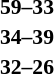<table width=75% cellspacing=1>
<tr>
<th width=25%></th>
<th width=25%></th>
<th width=25%></th>
</tr>
<tr style=font-size:90%>
<td align=right><strong></strong></td>
<td align=center><strong>59–33</strong></td>
<td></td>
</tr>
<tr style=font-size:90%>
<td align=right></td>
<td align=center><strong>34–39</strong></td>
<td><strong></strong></td>
</tr>
<tr style=font-size:90%>
<td align=right><strong></strong></td>
<td align=center><strong>32–26</strong></td>
<td></td>
</tr>
</table>
